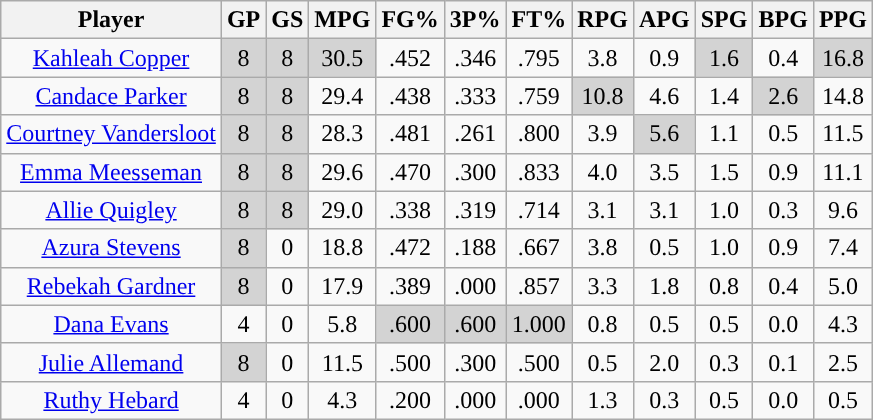<table class="wikitable sortable" style="text-align:center">
<tr>
<th>Player</th>
<th>GP</th>
<th>GS</th>
<th>MPG</th>
<th>FG%</th>
<th>3P%</th>
<th>FT%</th>
<th>RPG</th>
<th>APG</th>
<th>SPG</th>
<th>BPG</th>
<th>PPG</th>
</tr>
<tr>
<td><a href='#'>Kahleah Copper</a></td>
<td style="background:#D3D3D3;">8</td>
<td style="background:#D3D3D3;">8</td>
<td style="background:#D3D3D3;">30.5</td>
<td>.452</td>
<td>.346</td>
<td>.795</td>
<td>3.8</td>
<td>0.9</td>
<td style="background:#D3D3D3;">1.6</td>
<td>0.4</td>
<td style="background:#D3D3D3;">16.8</td>
</tr>
<tr>
<td><a href='#'>Candace Parker</a></td>
<td style="background:#D3D3D3;">8</td>
<td style="background:#D3D3D3;">8</td>
<td>29.4</td>
<td>.438</td>
<td>.333</td>
<td>.759</td>
<td style="background:#D3D3D3;">10.8</td>
<td>4.6</td>
<td>1.4</td>
<td style="background:#D3D3D3;">2.6</td>
<td>14.8</td>
</tr>
<tr>
<td><a href='#'>Courtney Vandersloot</a></td>
<td style="background:#D3D3D3;">8</td>
<td style="background:#D3D3D3;">8</td>
<td>28.3</td>
<td>.481</td>
<td>.261</td>
<td>.800</td>
<td>3.9</td>
<td style="background:#D3D3D3;">5.6</td>
<td>1.1</td>
<td>0.5</td>
<td>11.5</td>
</tr>
<tr>
<td><a href='#'>Emma Meesseman</a></td>
<td style="background:#D3D3D3;">8</td>
<td style="background:#D3D3D3;">8</td>
<td>29.6</td>
<td>.470</td>
<td>.300</td>
<td>.833</td>
<td>4.0</td>
<td>3.5</td>
<td>1.5</td>
<td>0.9</td>
<td>11.1</td>
</tr>
<tr>
<td><a href='#'>Allie Quigley</a></td>
<td style="background:#D3D3D3;">8</td>
<td style="background:#D3D3D3;">8</td>
<td>29.0</td>
<td>.338</td>
<td>.319</td>
<td>.714</td>
<td>3.1</td>
<td>3.1</td>
<td>1.0</td>
<td>0.3</td>
<td>9.6</td>
</tr>
<tr>
<td><a href='#'>Azura Stevens</a></td>
<td style="background:#D3D3D3;">8</td>
<td>0</td>
<td>18.8</td>
<td>.472</td>
<td>.188</td>
<td>.667</td>
<td>3.8</td>
<td>0.5</td>
<td>1.0</td>
<td>0.9</td>
<td>7.4</td>
</tr>
<tr>
<td><a href='#'>Rebekah Gardner</a></td>
<td style="background:#D3D3D3;">8</td>
<td>0</td>
<td>17.9</td>
<td>.389</td>
<td>.000</td>
<td>.857</td>
<td>3.3</td>
<td>1.8</td>
<td>0.8</td>
<td>0.4</td>
<td>5.0</td>
</tr>
<tr>
<td><a href='#'>Dana Evans</a></td>
<td>4</td>
<td>0</td>
<td>5.8</td>
<td style="background:#D3D3D3;">.600</td>
<td style="background:#D3D3D3;">.600</td>
<td style="background:#D3D3D3;">1.000</td>
<td>0.8</td>
<td>0.5</td>
<td>0.5</td>
<td>0.0</td>
<td>4.3</td>
</tr>
<tr>
<td><a href='#'>Julie Allemand</a></td>
<td style="background:#D3D3D3;">8</td>
<td>0</td>
<td>11.5</td>
<td>.500</td>
<td>.300</td>
<td>.500</td>
<td>0.5</td>
<td>2.0</td>
<td>0.3</td>
<td>0.1</td>
<td>2.5</td>
</tr>
<tr>
<td><a href='#'>Ruthy Hebard</a></td>
<td>4</td>
<td>0</td>
<td>4.3</td>
<td>.200</td>
<td>.000</td>
<td>.000</td>
<td>1.3</td>
<td>0.3</td>
<td>0.5</td>
<td>0.0</td>
<td>0.5</td>
</tr>
</table>
